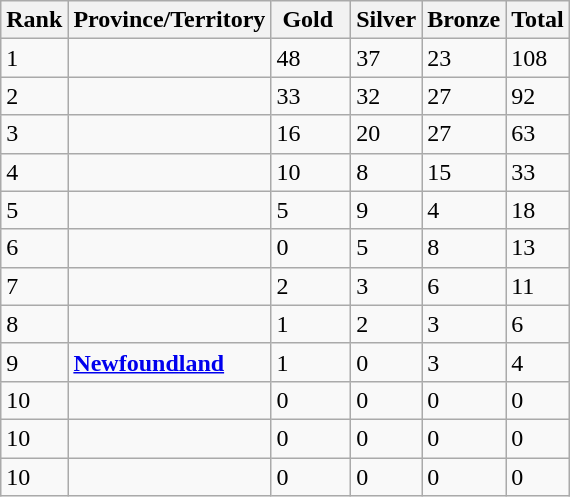<table class="wikitable">
<tr>
<th><strong>Rank</strong></th>
<th><strong>Province/Territory</strong></th>
<th bgcolor="gold"><strong> Gold  </strong></th>
<th bgcolor="silver"><strong>Silver</strong></th>
<th bgcolor="CC9966"><strong>Bronze</strong></th>
<th><strong>Total</strong></th>
</tr>
<tr>
<td>1</td>
<td></td>
<td>48</td>
<td>37</td>
<td>23</td>
<td>108</td>
</tr>
<tr>
<td>2</td>
<td></td>
<td>33</td>
<td>32</td>
<td>27</td>
<td>92</td>
</tr>
<tr>
<td>3</td>
<td></td>
<td>16</td>
<td>20</td>
<td>27</td>
<td>63</td>
</tr>
<tr>
<td>4</td>
<td></td>
<td>10</td>
<td>8</td>
<td>15</td>
<td>33</td>
</tr>
<tr>
<td>5</td>
<td></td>
<td>5</td>
<td>9</td>
<td>4</td>
<td>18</td>
</tr>
<tr>
<td>6</td>
<td></td>
<td>0</td>
<td>5</td>
<td>8</td>
<td>13</td>
</tr>
<tr>
<td>7</td>
<td></td>
<td>2</td>
<td>3</td>
<td>6</td>
<td>11</td>
</tr>
<tr>
<td>8</td>
<td></td>
<td>1</td>
<td>2</td>
<td>3</td>
<td>6</td>
</tr>
<tr>
<td>9</td>
<td> <strong><a href='#'>Newfoundland</a></strong></td>
<td>1</td>
<td>0</td>
<td>3</td>
<td>4</td>
</tr>
<tr>
<td>10</td>
<td></td>
<td>0</td>
<td>0</td>
<td>0</td>
<td>0</td>
</tr>
<tr>
<td>10</td>
<td></td>
<td>0</td>
<td>0</td>
<td>0</td>
<td>0</td>
</tr>
<tr>
<td>10</td>
<td></td>
<td>0</td>
<td>0</td>
<td>0</td>
<td>0</td>
</tr>
</table>
